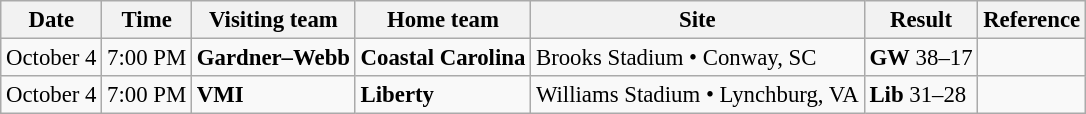<table class="wikitable" style="font-size:95%;">
<tr>
<th>Date</th>
<th>Time</th>
<th>Visiting team</th>
<th>Home team</th>
<th>Site</th>
<th>Result</th>
<th class="unsortable">Reference</th>
</tr>
<tr bgcolor=>
<td>October 4</td>
<td>7:00 PM</td>
<td><strong>Gardner–Webb</strong></td>
<td><strong>Coastal Carolina</strong></td>
<td>Brooks Stadium • Conway, SC</td>
<td><strong>GW</strong> 38–17</td>
<td></td>
</tr>
<tr bgcolor=>
<td>October 4</td>
<td>7:00 PM</td>
<td><strong>VMI</strong></td>
<td><strong>Liberty</strong></td>
<td>Williams Stadium • Lynchburg, VA</td>
<td><strong>Lib</strong> 31–28</td>
<td></td>
</tr>
</table>
